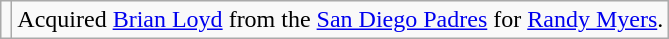<table class="wikitable">
<tr>
<td></td>
<td>Acquired <a href='#'>Brian Loyd</a> from the <a href='#'>San Diego Padres</a> for <a href='#'>Randy Myers</a>.</td>
</tr>
</table>
